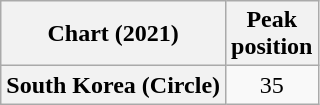<table class="wikitable plainrowheaders" style="text-align:center">
<tr>
<th scope="col">Chart (2021)</th>
<th scope="col">Peak<br>position</th>
</tr>
<tr>
<th scope="row">South Korea (Circle)</th>
<td>35</td>
</tr>
</table>
